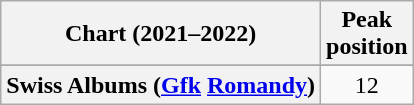<table class="wikitable sortable plainrowheaders" style="text-align:center">
<tr>
<th scope="col">Chart (2021–2022)</th>
<th scope="col">Peak<br>position</th>
</tr>
<tr>
</tr>
<tr>
</tr>
<tr>
<th scope="row">Swiss Albums (<a href='#'>Gfk</a> <a href='#'>Romandy</a>)</th>
<td>12</td>
</tr>
</table>
